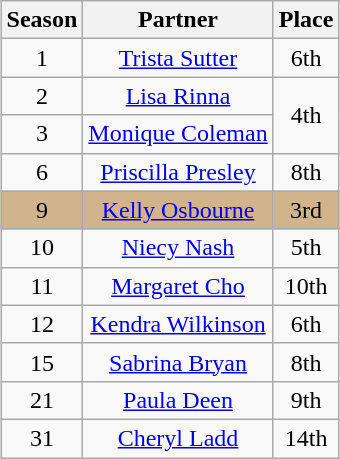<table class="wikitable sortable" style="margin:auto; text-align:center;">
<tr>
<th>Season</th>
<th>Partner</th>
<th>Place</th>
</tr>
<tr>
<td>1</td>
<td><a href='#'>Trista Sutter</a></td>
<td>6th</td>
</tr>
<tr>
<td>2</td>
<td><a href='#'>Lisa Rinna</a></td>
<td rowspan="2">4th</td>
</tr>
<tr>
<td>3</td>
<td><a href='#'>Monique Coleman</a></td>
</tr>
<tr>
<td>6</td>
<td><a href='#'>Priscilla Presley</a></td>
<td>8th</td>
</tr>
<tr bgcolor="tan">
<td>9</td>
<td><a href='#'>Kelly Osbourne</a></td>
<td>3rd</td>
</tr>
<tr>
<td>10</td>
<td><a href='#'>Niecy Nash</a></td>
<td>5th</td>
</tr>
<tr>
<td>11</td>
<td><a href='#'>Margaret Cho</a></td>
<td>10th</td>
</tr>
<tr>
<td>12</td>
<td><a href='#'>Kendra Wilkinson</a></td>
<td>6th</td>
</tr>
<tr>
<td>15</td>
<td><a href='#'>Sabrina Bryan</a></td>
<td>8th</td>
</tr>
<tr>
<td>21</td>
<td><a href='#'>Paula Deen</a></td>
<td>9th</td>
</tr>
<tr>
<td>31</td>
<td><a href='#'>Cheryl Ladd</a></td>
<td>14th</td>
</tr>
</table>
